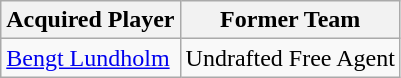<table class="wikitable">
<tr>
<th>Acquired Player</th>
<th>Former Team</th>
</tr>
<tr>
<td><a href='#'>Bengt Lundholm</a></td>
<td>Undrafted Free Agent</td>
</tr>
</table>
